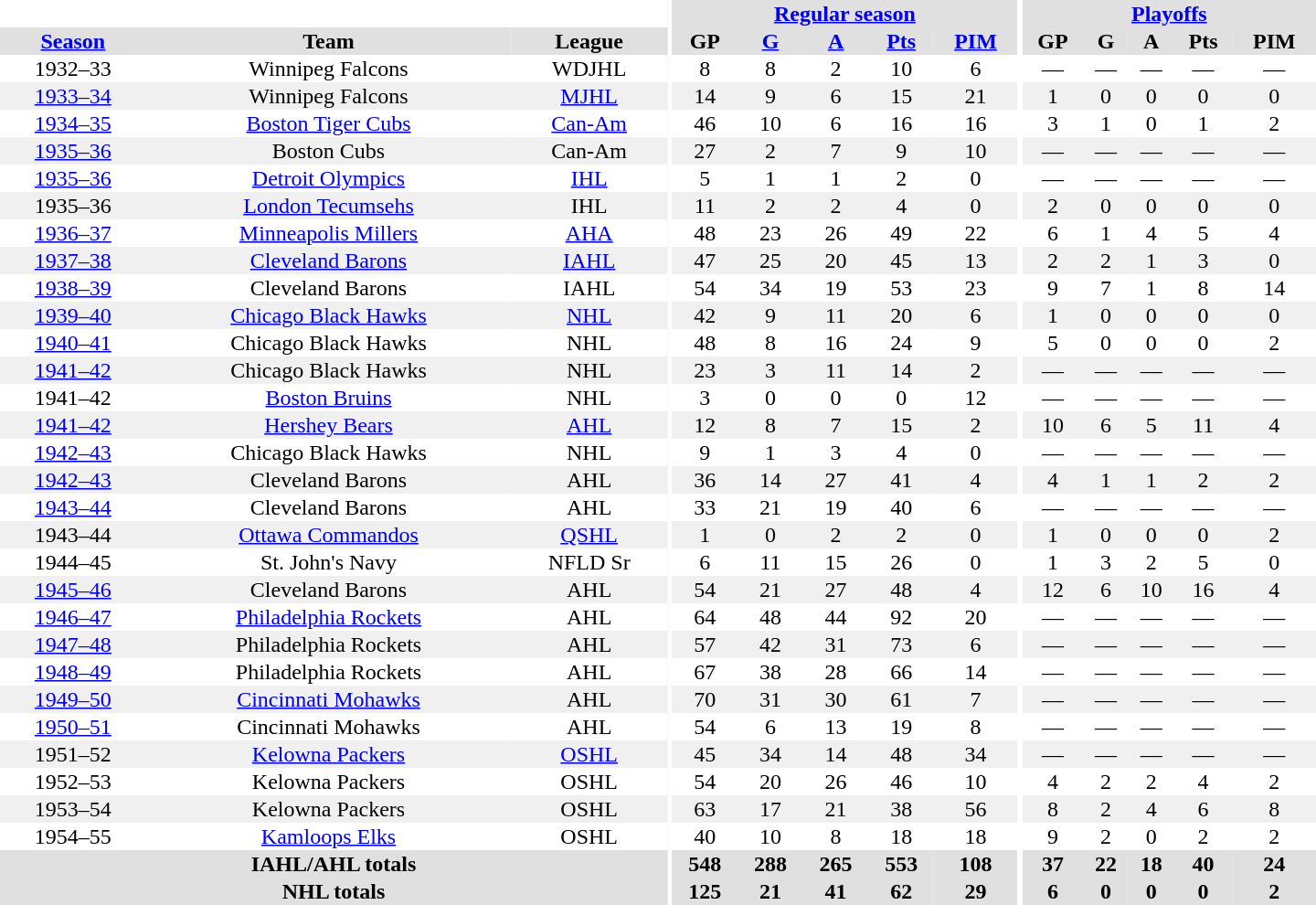<table border="0" cellpadding="1" cellspacing="0" style="text-align:center; width:60em">
<tr bgcolor="#e0e0e0">
<th colspan="3" bgcolor="#ffffff"></th>
<th rowspan="100" bgcolor="#ffffff"></th>
<th colspan="5"><a href='#'>Regular season</a></th>
<th rowspan="100" bgcolor="#ffffff"></th>
<th colspan="5"><a href='#'>Playoffs</a></th>
</tr>
<tr bgcolor="#e0e0e0">
<th><a href='#'>Season</a></th>
<th>Team</th>
<th>League</th>
<th>GP</th>
<th><a href='#'>G</a></th>
<th><a href='#'>A</a></th>
<th><a href='#'>Pts</a></th>
<th><a href='#'>PIM</a></th>
<th>GP</th>
<th>G</th>
<th>A</th>
<th>Pts</th>
<th>PIM</th>
</tr>
<tr>
<td>1932–33</td>
<td>Winnipeg Falcons</td>
<td>WDJHL</td>
<td>8</td>
<td>8</td>
<td>2</td>
<td>10</td>
<td>6</td>
<td>—</td>
<td>—</td>
<td>—</td>
<td>—</td>
<td>—</td>
</tr>
<tr bgcolor="#f0f0f0">
<td><a href='#'>1933–34</a></td>
<td>Winnipeg Falcons</td>
<td><a href='#'>MJHL</a></td>
<td>14</td>
<td>9</td>
<td>6</td>
<td>15</td>
<td>21</td>
<td>1</td>
<td>0</td>
<td>0</td>
<td>0</td>
<td>0</td>
</tr>
<tr>
<td><a href='#'>1934–35</a></td>
<td><a href='#'>Boston Tiger Cubs</a></td>
<td><a href='#'>Can-Am</a></td>
<td>46</td>
<td>10</td>
<td>6</td>
<td>16</td>
<td>16</td>
<td>3</td>
<td>1</td>
<td>0</td>
<td>1</td>
<td>2</td>
</tr>
<tr bgcolor="#f0f0f0">
<td><a href='#'>1935–36</a></td>
<td>Boston Cubs</td>
<td>Can-Am</td>
<td>27</td>
<td>2</td>
<td>7</td>
<td>9</td>
<td>10</td>
<td>—</td>
<td>—</td>
<td>—</td>
<td>—</td>
<td>—</td>
</tr>
<tr>
<td><a href='#'>1935–36</a></td>
<td><a href='#'>Detroit Olympics</a></td>
<td><a href='#'>IHL</a></td>
<td>5</td>
<td>1</td>
<td>1</td>
<td>2</td>
<td>0</td>
<td>—</td>
<td>—</td>
<td>—</td>
<td>—</td>
<td>—</td>
</tr>
<tr bgcolor="#f0f0f0">
<td>1935–36</td>
<td><a href='#'>London Tecumsehs</a></td>
<td>IHL</td>
<td>11</td>
<td>2</td>
<td>2</td>
<td>4</td>
<td>0</td>
<td>2</td>
<td>0</td>
<td>0</td>
<td>0</td>
<td>0</td>
</tr>
<tr>
<td><a href='#'>1936–37</a></td>
<td><a href='#'>Minneapolis Millers</a></td>
<td><a href='#'>AHA</a></td>
<td>48</td>
<td>23</td>
<td>26</td>
<td>49</td>
<td>22</td>
<td>6</td>
<td>1</td>
<td>4</td>
<td>5</td>
<td>4</td>
</tr>
<tr bgcolor="#f0f0f0">
<td><a href='#'>1937–38</a></td>
<td><a href='#'>Cleveland Barons</a></td>
<td><a href='#'>IAHL</a></td>
<td>47</td>
<td>25</td>
<td>20</td>
<td>45</td>
<td>13</td>
<td>2</td>
<td>2</td>
<td>1</td>
<td>3</td>
<td>0</td>
</tr>
<tr>
<td><a href='#'>1938–39</a></td>
<td>Cleveland Barons</td>
<td>IAHL</td>
<td>54</td>
<td>34</td>
<td>19</td>
<td>53</td>
<td>23</td>
<td>9</td>
<td>7</td>
<td>1</td>
<td>8</td>
<td>14</td>
</tr>
<tr bgcolor="#f0f0f0">
<td><a href='#'>1939–40</a></td>
<td><a href='#'>Chicago Black Hawks</a></td>
<td><a href='#'>NHL</a></td>
<td>42</td>
<td>9</td>
<td>11</td>
<td>20</td>
<td>6</td>
<td>1</td>
<td>0</td>
<td>0</td>
<td>0</td>
<td>0</td>
</tr>
<tr>
<td><a href='#'>1940–41</a></td>
<td>Chicago Black Hawks</td>
<td>NHL</td>
<td>48</td>
<td>8</td>
<td>16</td>
<td>24</td>
<td>9</td>
<td>5</td>
<td>0</td>
<td>0</td>
<td>0</td>
<td>2</td>
</tr>
<tr bgcolor="#f0f0f0">
<td><a href='#'>1941–42</a></td>
<td>Chicago Black Hawks</td>
<td>NHL</td>
<td>23</td>
<td>3</td>
<td>11</td>
<td>14</td>
<td>2</td>
<td>—</td>
<td>—</td>
<td>—</td>
<td>—</td>
<td>—</td>
</tr>
<tr>
<td>1941–42</td>
<td><a href='#'>Boston Bruins</a></td>
<td>NHL</td>
<td>3</td>
<td>0</td>
<td>0</td>
<td>0</td>
<td>12</td>
<td>—</td>
<td>—</td>
<td>—</td>
<td>—</td>
<td>—</td>
</tr>
<tr bgcolor="#f0f0f0">
<td><a href='#'>1941–42</a></td>
<td><a href='#'>Hershey Bears</a></td>
<td><a href='#'>AHL</a></td>
<td>12</td>
<td>8</td>
<td>7</td>
<td>15</td>
<td>2</td>
<td>10</td>
<td>6</td>
<td>5</td>
<td>11</td>
<td>4</td>
</tr>
<tr>
<td><a href='#'>1942–43</a></td>
<td>Chicago Black Hawks</td>
<td>NHL</td>
<td>9</td>
<td>1</td>
<td>3</td>
<td>4</td>
<td>0</td>
<td>—</td>
<td>—</td>
<td>—</td>
<td>—</td>
<td>—</td>
</tr>
<tr bgcolor="#f0f0f0">
<td><a href='#'>1942–43</a></td>
<td>Cleveland Barons</td>
<td>AHL</td>
<td>36</td>
<td>14</td>
<td>27</td>
<td>41</td>
<td>4</td>
<td>4</td>
<td>1</td>
<td>1</td>
<td>2</td>
<td>2</td>
</tr>
<tr>
<td><a href='#'>1943–44</a></td>
<td>Cleveland Barons</td>
<td>AHL</td>
<td>33</td>
<td>21</td>
<td>19</td>
<td>40</td>
<td>6</td>
<td>—</td>
<td>—</td>
<td>—</td>
<td>—</td>
<td>—</td>
</tr>
<tr bgcolor="#f0f0f0">
<td>1943–44</td>
<td><a href='#'>Ottawa Commandos</a></td>
<td><a href='#'>QSHL</a></td>
<td>1</td>
<td>0</td>
<td>2</td>
<td>2</td>
<td>0</td>
<td>1</td>
<td>0</td>
<td>0</td>
<td>0</td>
<td>2</td>
</tr>
<tr>
<td>1944–45</td>
<td>St. John's Navy</td>
<td>NFLD Sr</td>
<td>6</td>
<td>11</td>
<td>15</td>
<td>26</td>
<td>0</td>
<td>1</td>
<td>3</td>
<td>2</td>
<td>5</td>
<td>0</td>
</tr>
<tr bgcolor="#f0f0f0">
<td><a href='#'>1945–46</a></td>
<td>Cleveland Barons</td>
<td>AHL</td>
<td>54</td>
<td>21</td>
<td>27</td>
<td>48</td>
<td>4</td>
<td>12</td>
<td>6</td>
<td>10</td>
<td>16</td>
<td>4</td>
</tr>
<tr>
<td><a href='#'>1946–47</a></td>
<td><a href='#'>Philadelphia Rockets</a></td>
<td>AHL</td>
<td>64</td>
<td>48</td>
<td>44</td>
<td>92</td>
<td>20</td>
<td>—</td>
<td>—</td>
<td>—</td>
<td>—</td>
<td>—</td>
</tr>
<tr bgcolor="#f0f0f0">
<td><a href='#'>1947–48</a></td>
<td>Philadelphia Rockets</td>
<td>AHL</td>
<td>57</td>
<td>42</td>
<td>31</td>
<td>73</td>
<td>6</td>
<td>—</td>
<td>—</td>
<td>—</td>
<td>—</td>
<td>—</td>
</tr>
<tr>
<td><a href='#'>1948–49</a></td>
<td>Philadelphia Rockets</td>
<td>AHL</td>
<td>67</td>
<td>38</td>
<td>28</td>
<td>66</td>
<td>14</td>
<td>—</td>
<td>—</td>
<td>—</td>
<td>—</td>
<td>—</td>
</tr>
<tr bgcolor="#f0f0f0">
<td><a href='#'>1949–50</a></td>
<td><a href='#'>Cincinnati Mohawks</a></td>
<td>AHL</td>
<td>70</td>
<td>31</td>
<td>30</td>
<td>61</td>
<td>7</td>
<td>—</td>
<td>—</td>
<td>—</td>
<td>—</td>
<td>—</td>
</tr>
<tr>
<td><a href='#'>1950–51</a></td>
<td>Cincinnati Mohawks</td>
<td>AHL</td>
<td>54</td>
<td>6</td>
<td>13</td>
<td>19</td>
<td>8</td>
<td>—</td>
<td>—</td>
<td>—</td>
<td>—</td>
<td>—</td>
</tr>
<tr bgcolor="#f0f0f0">
<td>1951–52</td>
<td><a href='#'>Kelowna Packers</a></td>
<td><a href='#'>OSHL</a></td>
<td>45</td>
<td>34</td>
<td>14</td>
<td>48</td>
<td>34</td>
<td>—</td>
<td>—</td>
<td>—</td>
<td>—</td>
<td>—</td>
</tr>
<tr>
<td>1952–53</td>
<td>Kelowna Packers</td>
<td>OSHL</td>
<td>54</td>
<td>20</td>
<td>26</td>
<td>46</td>
<td>10</td>
<td>4</td>
<td>2</td>
<td>2</td>
<td>4</td>
<td>2</td>
</tr>
<tr bgcolor="#f0f0f0">
<td>1953–54</td>
<td>Kelowna Packers</td>
<td>OSHL</td>
<td>63</td>
<td>17</td>
<td>21</td>
<td>38</td>
<td>56</td>
<td>8</td>
<td>2</td>
<td>4</td>
<td>6</td>
<td>8</td>
</tr>
<tr>
<td>1954–55</td>
<td><a href='#'>Kamloops Elks</a></td>
<td>OSHL</td>
<td>40</td>
<td>10</td>
<td>8</td>
<td>18</td>
<td>18</td>
<td>9</td>
<td>2</td>
<td>0</td>
<td>2</td>
<td>2</td>
</tr>
<tr bgcolor="#e0e0e0">
<th colspan="3">IAHL/AHL totals</th>
<th>548</th>
<th>288</th>
<th>265</th>
<th>553</th>
<th>108</th>
<th>37</th>
<th>22</th>
<th>18</th>
<th>40</th>
<th>24</th>
</tr>
<tr bgcolor="#e0e0e0">
<th colspan="3">NHL totals</th>
<th>125</th>
<th>21</th>
<th>41</th>
<th>62</th>
<th>29</th>
<th>6</th>
<th>0</th>
<th>0</th>
<th>0</th>
<th>2</th>
</tr>
</table>
